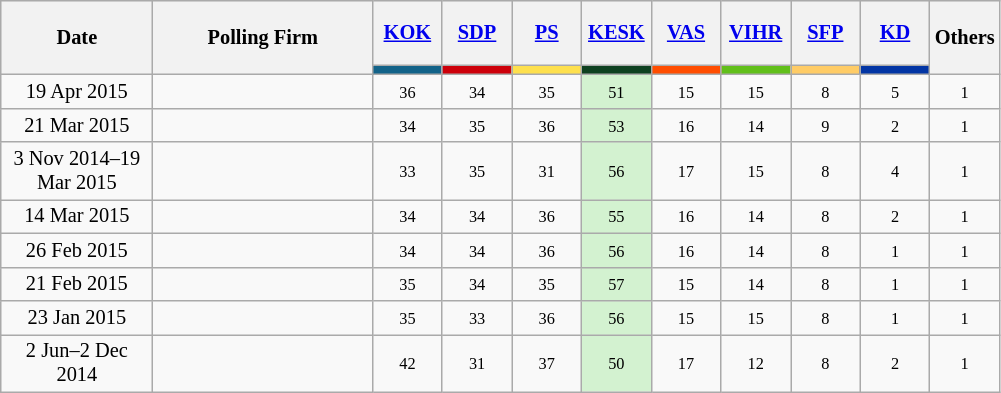<table class="wikitable" style="text-align:center; font-size:85%; line-height:16px; margin-bottom:0">
<tr style="height:43px; background-color:#E9E9E9">
<th style="width:95px;" rowspan="2">Date</th>
<th style="width:140px;" rowspan="2">Polling Firm</th>
<th><a href='#'><span>KOK</span></a></th>
<th><a href='#'><span>SDP</span></a></th>
<th><a href='#'><span>PS</span></a></th>
<th><a href='#'><span>KESK</span></a></th>
<th><a href='#'><span>VAS</span></a></th>
<th><a href='#'><span>VIHR</span></a></th>
<th><a href='#'><span>SFP</span></a></th>
<th><a href='#'><span>KD</span></a></th>
<th style="width:40px;" rowspan="2">Others</th>
</tr>
<tr>
<th style="background:#136389; width:40px;"></th>
<th style="background:#CD000a; width:40px;"></th>
<th style="background:#FEE04D; width:40px;"></th>
<th style="background:#0E4120; width:40px;"></th>
<th style="background:#FF4D00; width:40px;"></th>
<th style="background:#61BF1A; width:40px;"></th>
<th style="background:#FFCC66; width:40px;"></th>
<th style="background:#0235A4; width:40px;"></th>
</tr>
<tr>
<td>19 Apr 2015</td>
<td></td>
<td style="font-size:80%">36</td>
<td style="font-size:80%">34</td>
<td style="font-size:80%">35</td>
<td style="background:#D3F2D0;font-size:80%">51</td>
<td style="font-size:80%">15</td>
<td style="font-size:80%">15</td>
<td style="font-size:80%">8</td>
<td style="font-size:80%">5</td>
<td style="font-size:80%">1</td>
</tr>
<tr>
<td>21 Mar 2015</td>
<td></td>
<td style="font-size:80%">34</td>
<td style="font-size:80%">35</td>
<td style="font-size:80%">36</td>
<td style="background:#D3F2D0;font-size:80%">53</td>
<td style="font-size:80%">16</td>
<td style="font-size:80%">14</td>
<td style="font-size:80%">9</td>
<td style="font-size:80%">2</td>
<td style="font-size:80%">1</td>
</tr>
<tr>
<td>3 Nov 2014–19 Mar 2015</td>
<td></td>
<td style="font-size:80%">33</td>
<td style="font-size:80%">35</td>
<td style="font-size:80%">31</td>
<td style="background:#D3F2D0;font-size:80%">56</td>
<td style="font-size:80%">17</td>
<td style="font-size:80%">15</td>
<td style="font-size:80%">8</td>
<td style="font-size:80%">4</td>
<td style="font-size:80%">1</td>
</tr>
<tr>
<td>14 Mar 2015</td>
<td></td>
<td style="font-size:80%">34</td>
<td style="font-size:80%">34</td>
<td style="font-size:80%">36</td>
<td style="background:#D3F2D0;font-size:80%">55</td>
<td style="font-size:80%">16</td>
<td style="font-size:80%">14</td>
<td style="font-size:80%">8</td>
<td style="font-size:80%">2</td>
<td style="font-size:80%">1</td>
</tr>
<tr>
<td>26 Feb 2015</td>
<td></td>
<td style="font-size:80%">34</td>
<td style="font-size:80%">34</td>
<td style="font-size:80%">36</td>
<td style="background:#D3F2D0;font-size:80%">56</td>
<td style="font-size:80%">16</td>
<td style="font-size:80%">14</td>
<td style="font-size:80%">8</td>
<td style="font-size:80%">1</td>
<td style="font-size:80%">1</td>
</tr>
<tr>
<td>21 Feb 2015</td>
<td></td>
<td style="font-size:80%">35</td>
<td style="font-size:80%">34</td>
<td style="font-size:80%">35</td>
<td style="background:#D3F2D0;font-size:80%">57</td>
<td style="font-size:80%">15</td>
<td style="font-size:80%">14</td>
<td style="font-size:80%">8</td>
<td style="font-size:80%">1</td>
<td style="font-size:80%">1</td>
</tr>
<tr>
<td>23 Jan 2015</td>
<td></td>
<td style="font-size:80%">35</td>
<td style="font-size:80%">33</td>
<td style="font-size:80%">36</td>
<td style="background:#D3F2D0;font-size:80%">56</td>
<td style="font-size:80%">15</td>
<td style="font-size:80%">15</td>
<td style="font-size:80%">8</td>
<td style="font-size:80%">1</td>
<td style="font-size:80%">1</td>
</tr>
<tr>
<td>2 Jun–2 Dec 2014</td>
<td></td>
<td style="font-size:80%">42</td>
<td style="font-size:80%">31</td>
<td style="font-size:80%">37</td>
<td style="background:#D3F2D0;font-size:80%">50</td>
<td style="font-size:80%">17</td>
<td style="font-size:80%">12</td>
<td style="font-size:80%">8</td>
<td style="font-size:80%">2</td>
<td style="font-size:80%">1</td>
</tr>
</table>
